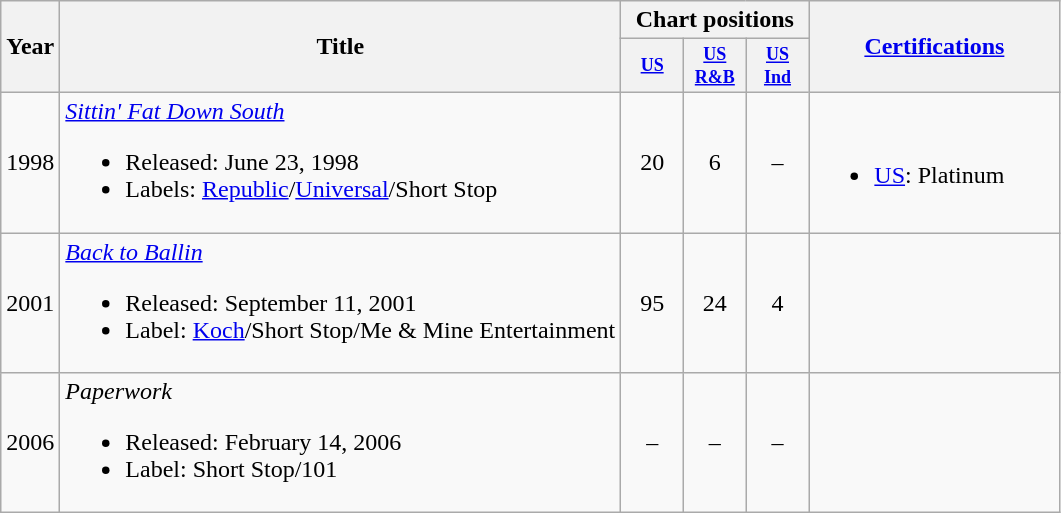<table class="wikitable">
<tr>
<th rowspan="2">Year</th>
<th rowspan="2">Title</th>
<th colspan="3">Chart positions</th>
<th scope="col" rowspan="2" style="width:10em;"><a href='#'>Certifications</a></th>
</tr>
<tr>
<th style="width:3em;font-size:75%"><a href='#'>US</a></th>
<th style="width:3em;font-size:75%"><a href='#'>US R&B</a></th>
<th style="width:3em;font-size:75%"><a href='#'>US Ind</a></th>
</tr>
<tr>
<td>1998</td>
<td><em><a href='#'>Sittin' Fat Down South</a></em><br><ul><li>Released: June 23, 1998</li><li>Labels: <a href='#'>Republic</a>/<a href='#'>Universal</a>/Short Stop</li></ul></td>
<td align=center>20</td>
<td align=center>6</td>
<td align=center>–</td>
<td><br><ul><li><a href='#'>US</a>: Platinum</li></ul></td>
</tr>
<tr>
<td>2001</td>
<td><em><a href='#'>Back to Ballin</a></em><br><ul><li>Released: September 11, 2001</li><li>Label: <a href='#'>Koch</a>/Short Stop/Me & Mine Entertainment</li></ul></td>
<td align=center>95</td>
<td align=center>24</td>
<td align=center>4</td>
<td></td>
</tr>
<tr>
<td>2006</td>
<td><em>Paperwork</em><br><ul><li>Released: February 14, 2006</li><li>Label: Short Stop/101</li></ul></td>
<td align=center>–</td>
<td align=center>–</td>
<td align=center>–</td>
<td></td>
</tr>
</table>
